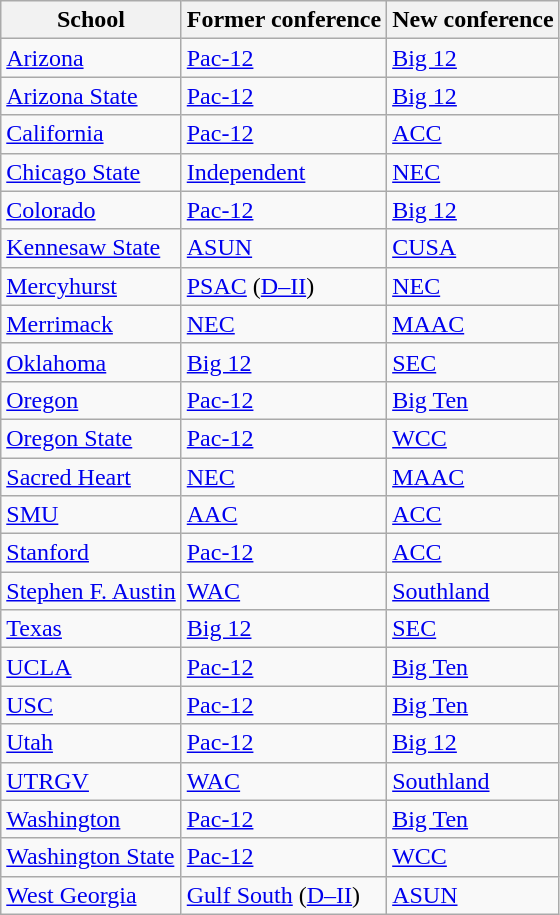<table class="wikitable sortable">
<tr>
<th>School</th>
<th>Former conference</th>
<th>New conference</th>
</tr>
<tr>
<td><a href='#'>Arizona</a></td>
<td><a href='#'>Pac-12</a></td>
<td><a href='#'>Big 12</a></td>
</tr>
<tr>
<td><a href='#'>Arizona State</a></td>
<td><a href='#'>Pac-12</a></td>
<td><a href='#'>Big 12</a></td>
</tr>
<tr>
<td><a href='#'>California</a></td>
<td><a href='#'>Pac-12</a></td>
<td><a href='#'>ACC</a></td>
</tr>
<tr>
<td><a href='#'>Chicago State</a></td>
<td><a href='#'>Independent</a></td>
<td><a href='#'>NEC</a></td>
</tr>
<tr>
<td><a href='#'>Colorado</a></td>
<td><a href='#'>Pac-12</a></td>
<td><a href='#'>Big 12</a></td>
</tr>
<tr>
<td><a href='#'>Kennesaw State</a></td>
<td><a href='#'>ASUN</a></td>
<td><a href='#'>CUSA</a></td>
</tr>
<tr>
<td><a href='#'>Mercyhurst</a></td>
<td><a href='#'>PSAC</a> (<a href='#'>D–II</a>)</td>
<td><a href='#'>NEC</a></td>
</tr>
<tr>
<td><a href='#'>Merrimack</a></td>
<td><a href='#'>NEC</a></td>
<td><a href='#'>MAAC</a></td>
</tr>
<tr>
<td><a href='#'>Oklahoma</a></td>
<td><a href='#'>Big 12</a></td>
<td><a href='#'>SEC</a></td>
</tr>
<tr>
<td><a href='#'>Oregon</a></td>
<td><a href='#'>Pac-12</a></td>
<td><a href='#'>Big Ten</a></td>
</tr>
<tr>
<td><a href='#'>Oregon State</a></td>
<td><a href='#'>Pac-12</a></td>
<td><a href='#'>WCC</a></td>
</tr>
<tr>
<td><a href='#'>Sacred Heart</a></td>
<td><a href='#'>NEC</a></td>
<td><a href='#'>MAAC</a></td>
</tr>
<tr>
<td><a href='#'>SMU</a></td>
<td><a href='#'>AAC</a></td>
<td><a href='#'>ACC</a></td>
</tr>
<tr>
<td><a href='#'>Stanford</a></td>
<td><a href='#'>Pac-12</a></td>
<td><a href='#'>ACC</a></td>
</tr>
<tr>
<td><a href='#'>Stephen F. Austin</a></td>
<td><a href='#'>WAC</a></td>
<td><a href='#'>Southland</a></td>
</tr>
<tr>
<td><a href='#'>Texas</a></td>
<td><a href='#'>Big 12</a></td>
<td><a href='#'>SEC</a></td>
</tr>
<tr>
<td><a href='#'>UCLA</a></td>
<td><a href='#'>Pac-12</a></td>
<td><a href='#'>Big Ten</a></td>
</tr>
<tr>
<td><a href='#'>USC</a></td>
<td><a href='#'>Pac-12</a></td>
<td><a href='#'>Big Ten</a></td>
</tr>
<tr>
<td><a href='#'>Utah</a></td>
<td><a href='#'>Pac-12</a></td>
<td><a href='#'>Big 12</a></td>
</tr>
<tr>
<td><a href='#'>UTRGV</a></td>
<td><a href='#'>WAC</a></td>
<td><a href='#'>Southland</a></td>
</tr>
<tr>
<td><a href='#'>Washington</a></td>
<td><a href='#'>Pac-12</a></td>
<td><a href='#'>Big Ten</a></td>
</tr>
<tr>
<td><a href='#'>Washington State</a></td>
<td><a href='#'>Pac-12</a></td>
<td><a href='#'>WCC</a></td>
</tr>
<tr>
<td><a href='#'>West Georgia</a></td>
<td><a href='#'>Gulf South</a> (<a href='#'>D–II</a>)</td>
<td><a href='#'>ASUN</a></td>
</tr>
</table>
